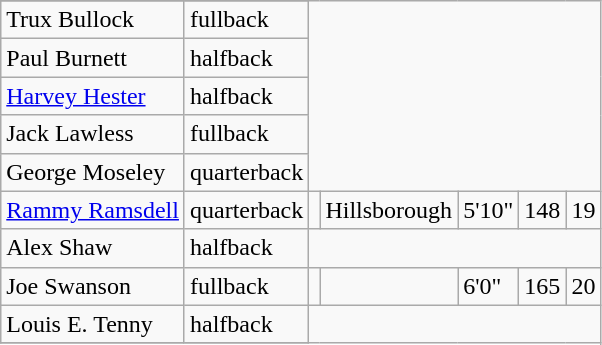<table class="wikitable">
<tr>
</tr>
<tr>
<td>Trux Bullock</td>
<td>fullback</td>
</tr>
<tr>
<td>Paul Burnett</td>
<td>halfback</td>
</tr>
<tr>
<td><a href='#'>Harvey Hester</a></td>
<td>halfback</td>
</tr>
<tr>
<td>Jack Lawless</td>
<td>fullback</td>
</tr>
<tr>
<td>George Moseley</td>
<td>quarterback</td>
</tr>
<tr>
<td><a href='#'>Rammy Ramsdell</a></td>
<td>quarterback</td>
<td></td>
<td>Hillsborough</td>
<td>5'10"</td>
<td>148</td>
<td>19</td>
</tr>
<tr>
<td>Alex Shaw</td>
<td>halfback</td>
</tr>
<tr>
<td>Joe Swanson</td>
<td>fullback</td>
<td></td>
<td></td>
<td>6'0"</td>
<td>165</td>
<td>20</td>
</tr>
<tr>
<td>Louis E. Tenny</td>
<td>halfback</td>
</tr>
<tr>
</tr>
</table>
